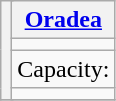<table class="wikitable" style="text-align:center">
<tr>
<th rowspan="4" colspan="2"></th>
<th><a href='#'>Oradea</a></th>
</tr>
<tr>
<td></td>
</tr>
<tr>
<td>Capacity:</td>
</tr>
<tr>
<td></td>
</tr>
<tr>
</tr>
</table>
